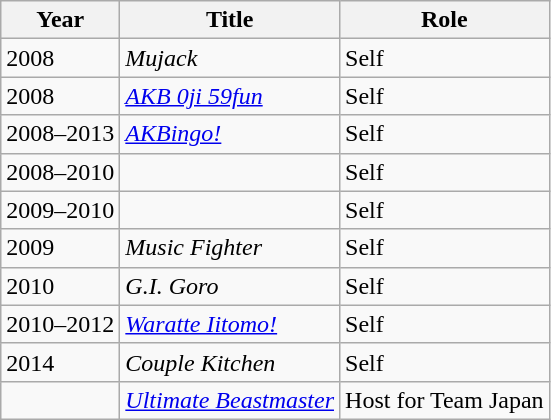<table class="wikitable">
<tr>
<th>Year</th>
<th>Title</th>
<th>Role</th>
</tr>
<tr>
<td>2008</td>
<td><em>Mujack</em></td>
<td>Self</td>
</tr>
<tr>
<td>2008</td>
<td><em><a href='#'>AKB 0ji 59fun</a></em></td>
<td>Self</td>
</tr>
<tr>
<td>2008–2013</td>
<td><em><a href='#'>AKBingo!</a></em></td>
<td>Self</td>
</tr>
<tr>
<td>2008–2010</td>
<td></td>
<td>Self</td>
</tr>
<tr>
<td>2009–2010</td>
<td></td>
<td>Self</td>
</tr>
<tr>
<td>2009</td>
<td><em>Music Fighter</em></td>
<td>Self</td>
</tr>
<tr>
<td>2010</td>
<td><em>G.I. Goro</em></td>
<td>Self</td>
</tr>
<tr>
<td>2010–2012</td>
<td><em><a href='#'>Waratte Iitomo!</a></em></td>
<td>Self</td>
</tr>
<tr>
<td>2014</td>
<td><em>Couple Kitchen</em></td>
<td>Self</td>
</tr>
<tr>
<td></td>
<td><em><a href='#'>Ultimate Beastmaster</a></em></td>
<td>Host for Team Japan</td>
</tr>
</table>
